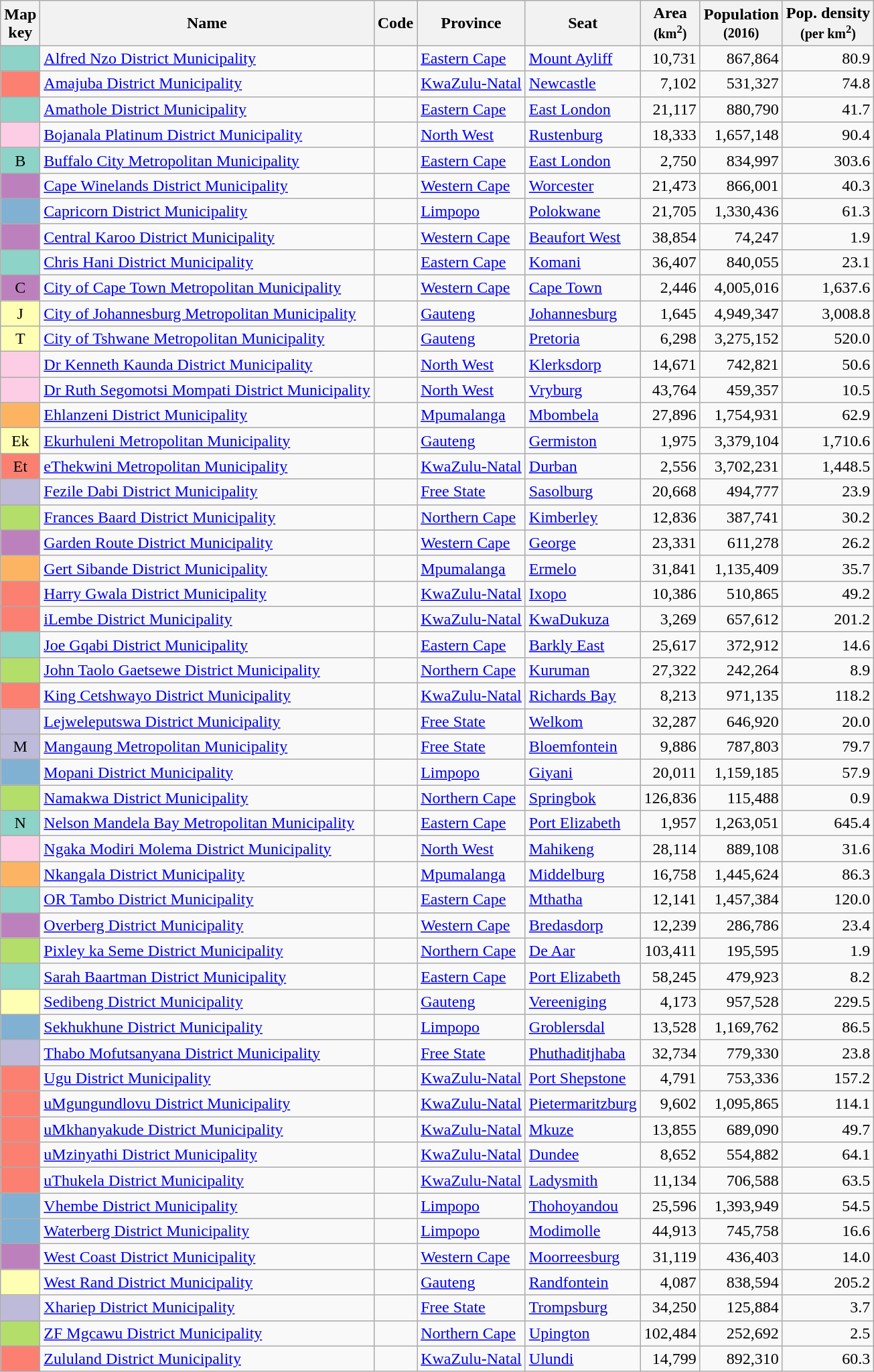<table class="wikitable sortable">
<tr>
<th>Map<br>key</th>
<th>Name</th>
<th>Code</th>
<th>Province</th>
<th>Seat</th>
<th>Area<br><small>(km<sup>2</sup>)</small></th>
<th>Population<br><small>(2016)</small></th>
<th>Pop. density<br><small>(per km<sup>2</sup>)</small></th>
</tr>
<tr>
<td style="text-align:center;background-color:#8DD3C7"></td>
<td><a href='#'>Alfred Nzo District Municipality</a></td>
<td></td>
<td><a href='#'>Eastern Cape</a></td>
<td><a href='#'>Mount Ayliff</a></td>
<td style="text-align:right">10,731</td>
<td style="text-align:right">867,864</td>
<td style="text-align:right">80.9</td>
</tr>
<tr>
<td style="text-align:center;background-color:#FB8072"></td>
<td><a href='#'>Amajuba District Municipality</a></td>
<td></td>
<td><a href='#'>KwaZulu-Natal</a></td>
<td><a href='#'>Newcastle</a></td>
<td style="text-align:right">7,102</td>
<td style="text-align:right">531,327</td>
<td style="text-align:right">74.8</td>
</tr>
<tr>
<td style="text-align:center;background-color:#8DD3C7"></td>
<td><a href='#'>Amathole District Municipality</a></td>
<td></td>
<td><a href='#'>Eastern Cape</a></td>
<td><a href='#'>East London</a></td>
<td style="text-align:right">21,117</td>
<td style="text-align:right">880,790</td>
<td style="text-align:right">41.7</td>
</tr>
<tr>
<td style="text-align:center;background-color:#FCCDE5"></td>
<td><a href='#'>Bojanala Platinum District Municipality</a></td>
<td></td>
<td><a href='#'>North West</a></td>
<td><a href='#'>Rustenburg</a></td>
<td style="text-align:right">18,333</td>
<td style="text-align:right">1,657,148</td>
<td style="text-align:right">90.4</td>
</tr>
<tr>
<td style="text-align:center;background-color:#8DD3C7">B</td>
<td><a href='#'>Buffalo City Metropolitan Municipality</a></td>
<td></td>
<td><a href='#'>Eastern Cape</a></td>
<td><a href='#'>East London</a></td>
<td style="text-align:right">2,750</td>
<td style="text-align:right">834,997</td>
<td style="text-align:right">303.6</td>
</tr>
<tr>
<td style="text-align:center;background-color:#BC80BD"></td>
<td><a href='#'>Cape Winelands District Municipality</a></td>
<td></td>
<td><a href='#'>Western Cape</a></td>
<td><a href='#'>Worcester</a></td>
<td style="text-align:right">21,473</td>
<td style="text-align:right">866,001</td>
<td style="text-align:right">40.3</td>
</tr>
<tr>
<td style="text-align:center;background-color:#80B1D3"></td>
<td><a href='#'>Capricorn District Municipality</a></td>
<td></td>
<td><a href='#'>Limpopo</a></td>
<td><a href='#'>Polokwane</a></td>
<td style="text-align:right">21,705</td>
<td style="text-align:right">1,330,436</td>
<td style="text-align:right">61.3</td>
</tr>
<tr>
<td style="text-align:center;background-color:#BC80BD"></td>
<td><a href='#'>Central Karoo District Municipality</a></td>
<td></td>
<td><a href='#'>Western Cape</a></td>
<td><a href='#'>Beaufort West</a></td>
<td style="text-align:right">38,854</td>
<td style="text-align:right">74,247</td>
<td style="text-align:right">1.9</td>
</tr>
<tr>
<td style="text-align:center;background-color:#8DD3C7"></td>
<td><a href='#'>Chris Hani District Municipality</a></td>
<td></td>
<td><a href='#'>Eastern Cape</a></td>
<td><a href='#'>Komani</a></td>
<td style="text-align:right">36,407</td>
<td style="text-align:right">840,055</td>
<td style="text-align:right">23.1</td>
</tr>
<tr>
<td style="text-align:center;background-color:#BC80BD">C</td>
<td><a href='#'>City of Cape Town Metropolitan Municipality</a></td>
<td></td>
<td><a href='#'>Western Cape</a></td>
<td><a href='#'>Cape Town</a></td>
<td style="text-align:right">2,446</td>
<td style="text-align:right">4,005,016</td>
<td style="text-align:right">1,637.6</td>
</tr>
<tr>
<td style="text-align:center;background-color:#FFFFB3">J</td>
<td><a href='#'>City of Johannesburg Metropolitan Municipality</a></td>
<td></td>
<td><a href='#'>Gauteng</a></td>
<td><a href='#'>Johannesburg</a></td>
<td style="text-align:right">1,645</td>
<td style="text-align:right">4,949,347</td>
<td style="text-align:right">3,008.8</td>
</tr>
<tr>
<td style="text-align:center;background-color:#FFFFB3">T</td>
<td><a href='#'>City of Tshwane Metropolitan Municipality</a></td>
<td></td>
<td><a href='#'>Gauteng</a></td>
<td><a href='#'>Pretoria</a></td>
<td style="text-align:right">6,298</td>
<td style="text-align:right">3,275,152</td>
<td style="text-align:right">520.0</td>
</tr>
<tr>
<td style="text-align:center;background-color:#FCCDE5"></td>
<td><a href='#'>Dr Kenneth Kaunda District Municipality</a></td>
<td></td>
<td><a href='#'>North West</a></td>
<td><a href='#'>Klerksdorp</a></td>
<td style="text-align:right">14,671</td>
<td style="text-align:right">742,821</td>
<td style="text-align:right">50.6</td>
</tr>
<tr>
<td style="text-align:center;background-color:#FCCDE5"></td>
<td><a href='#'>Dr Ruth Segomotsi Mompati District Municipality</a></td>
<td></td>
<td><a href='#'>North West</a></td>
<td><a href='#'>Vryburg</a></td>
<td style="text-align:right">43,764</td>
<td style="text-align:right">459,357</td>
<td style="text-align:right">10.5</td>
</tr>
<tr>
<td style="text-align:center;background-color:#FDB462"></td>
<td><a href='#'>Ehlanzeni District Municipality</a></td>
<td></td>
<td><a href='#'>Mpumalanga</a></td>
<td><a href='#'>Mbombela</a></td>
<td style="text-align:right">27,896</td>
<td style="text-align:right">1,754,931</td>
<td style="text-align:right">62.9</td>
</tr>
<tr>
<td style="text-align:center;background-color:#FFFFB3">Ek</td>
<td><a href='#'>Ekurhuleni Metropolitan Municipality</a></td>
<td></td>
<td><a href='#'>Gauteng</a></td>
<td><a href='#'>Germiston</a></td>
<td style="text-align:right">1,975</td>
<td style="text-align:right">3,379,104</td>
<td style="text-align:right">1,710.6</td>
</tr>
<tr>
<td style="text-align:center;background-color:#FB8072">Et</td>
<td><a href='#'>eThekwini Metropolitan Municipality</a></td>
<td></td>
<td><a href='#'>KwaZulu-Natal</a></td>
<td><a href='#'>Durban</a></td>
<td style="text-align:right">2,556</td>
<td style="text-align:right">3,702,231</td>
<td style="text-align:right">1,448.5</td>
</tr>
<tr>
<td style="text-align:center;background-color:#BEBADA"></td>
<td><a href='#'>Fezile Dabi District Municipality</a></td>
<td></td>
<td><a href='#'>Free State</a></td>
<td><a href='#'>Sasolburg</a></td>
<td style="text-align:right">20,668</td>
<td style="text-align:right">494,777</td>
<td style="text-align:right">23.9</td>
</tr>
<tr>
<td style="text-align:center;background-color:#B3DE69"></td>
<td><a href='#'>Frances Baard District Municipality</a></td>
<td></td>
<td><a href='#'>Northern Cape</a></td>
<td><a href='#'>Kimberley</a></td>
<td style="text-align:right">12,836</td>
<td style="text-align:right">387,741</td>
<td style="text-align:right">30.2</td>
</tr>
<tr>
<td style="text-align:center;background-color:#BC80BD"></td>
<td><a href='#'>Garden Route District Municipality</a></td>
<td></td>
<td><a href='#'>Western Cape</a></td>
<td><a href='#'>George</a></td>
<td style="text-align:right">23,331</td>
<td style="text-align:right">611,278</td>
<td style="text-align:right">26.2</td>
</tr>
<tr>
<td style="text-align:center;background-color:#FDB462"></td>
<td><a href='#'>Gert Sibande District Municipality</a></td>
<td></td>
<td><a href='#'>Mpumalanga</a></td>
<td><a href='#'>Ermelo</a></td>
<td style="text-align:right">31,841</td>
<td style="text-align:right">1,135,409</td>
<td style="text-align:right">35.7</td>
</tr>
<tr>
<td style="text-align:center;background-color:#FB8072"></td>
<td><a href='#'>Harry Gwala District Municipality</a></td>
<td></td>
<td><a href='#'>KwaZulu-Natal</a></td>
<td><a href='#'>Ixopo</a></td>
<td style="text-align:right">10,386</td>
<td style="text-align:right">510,865</td>
<td style="text-align:right">49.2</td>
</tr>
<tr>
<td style="text-align:center;background-color:#FB8072"></td>
<td><a href='#'>iLembe District Municipality</a></td>
<td></td>
<td><a href='#'>KwaZulu-Natal</a></td>
<td><a href='#'>KwaDukuza</a></td>
<td style="text-align:right">3,269</td>
<td style="text-align:right">657,612</td>
<td style="text-align:right">201.2</td>
</tr>
<tr>
<td style="text-align:center;background-color:#8DD3C7"></td>
<td><a href='#'>Joe Gqabi District Municipality</a></td>
<td></td>
<td><a href='#'>Eastern Cape</a></td>
<td><a href='#'>Barkly East</a></td>
<td style="text-align:right">25,617</td>
<td style="text-align:right">372,912</td>
<td style="text-align:right">14.6</td>
</tr>
<tr>
<td style="text-align:center;background-color:#B3DE69"></td>
<td><a href='#'>John Taolo Gaetsewe District Municipality</a></td>
<td></td>
<td><a href='#'>Northern Cape</a></td>
<td><a href='#'>Kuruman</a></td>
<td style="text-align:right">27,322</td>
<td style="text-align:right">242,264</td>
<td style="text-align:right">8.9</td>
</tr>
<tr>
<td style="text-align:center;background-color:#FB8072"></td>
<td><a href='#'>King Cetshwayo District Municipality</a></td>
<td></td>
<td><a href='#'>KwaZulu-Natal</a></td>
<td><a href='#'>Richards Bay</a></td>
<td style="text-align:right">8,213</td>
<td style="text-align:right">971,135</td>
<td style="text-align:right">118.2</td>
</tr>
<tr>
<td style="text-align:center;background-color:#BEBADA"></td>
<td><a href='#'>Lejweleputswa District Municipality</a></td>
<td></td>
<td><a href='#'>Free State</a></td>
<td><a href='#'>Welkom</a></td>
<td style="text-align:right">32,287</td>
<td style="text-align:right">646,920</td>
<td style="text-align:right">20.0</td>
</tr>
<tr>
<td style="text-align:center;background-color:#BEBADA">M</td>
<td><a href='#'>Mangaung Metropolitan Municipality</a></td>
<td></td>
<td><a href='#'>Free State</a></td>
<td><a href='#'>Bloemfontein</a></td>
<td style="text-align:right">9,886</td>
<td style="text-align:right">787,803</td>
<td style="text-align:right">79.7</td>
</tr>
<tr>
<td style="text-align:center;background-color:#80B1D3"></td>
<td><a href='#'>Mopani District Municipality</a></td>
<td></td>
<td><a href='#'>Limpopo</a></td>
<td><a href='#'>Giyani</a></td>
<td style="text-align:right">20,011</td>
<td style="text-align:right">1,159,185</td>
<td style="text-align:right">57.9</td>
</tr>
<tr>
<td style="text-align:center;background-color:#B3DE69"></td>
<td><a href='#'>Namakwa District Municipality</a></td>
<td></td>
<td><a href='#'>Northern Cape</a></td>
<td><a href='#'>Springbok</a></td>
<td style="text-align:right">126,836</td>
<td style="text-align:right">115,488</td>
<td style="text-align:right">0.9</td>
</tr>
<tr>
<td style="text-align:center;background-color:#8DD3C7">N</td>
<td><a href='#'>Nelson Mandela Bay Metropolitan Municipality</a></td>
<td></td>
<td><a href='#'>Eastern Cape</a></td>
<td><a href='#'>Port Elizabeth</a></td>
<td style="text-align:right">1,957</td>
<td style="text-align:right">1,263,051</td>
<td style="text-align:right">645.4</td>
</tr>
<tr>
<td style="text-align:center;background-color:#FCCDE5"></td>
<td><a href='#'>Ngaka Modiri Molema District Municipality</a></td>
<td></td>
<td><a href='#'>North West</a></td>
<td><a href='#'>Mahikeng</a></td>
<td style="text-align:right">28,114</td>
<td style="text-align:right">889,108</td>
<td style="text-align:right">31.6</td>
</tr>
<tr>
<td style="text-align:center;background-color:#FDB462"></td>
<td><a href='#'>Nkangala District Municipality</a></td>
<td></td>
<td><a href='#'>Mpumalanga</a></td>
<td><a href='#'>Middelburg</a></td>
<td style="text-align:right">16,758</td>
<td style="text-align:right">1,445,624</td>
<td style="text-align:right">86.3</td>
</tr>
<tr>
<td style="text-align:center;background-color:#8DD3C7"></td>
<td><a href='#'>OR Tambo District Municipality</a></td>
<td></td>
<td><a href='#'>Eastern Cape</a></td>
<td><a href='#'>Mthatha</a></td>
<td style="text-align:right">12,141</td>
<td style="text-align:right">1,457,384</td>
<td style="text-align:right">120.0</td>
</tr>
<tr>
<td style="text-align:center;background-color:#BC80BD"></td>
<td><a href='#'>Overberg District Municipality</a></td>
<td></td>
<td><a href='#'>Western Cape</a></td>
<td><a href='#'>Bredasdorp</a></td>
<td style="text-align:right">12,239</td>
<td style="text-align:right">286,786</td>
<td style="text-align:right">23.4</td>
</tr>
<tr>
<td style="text-align:center;background-color:#B3DE69"></td>
<td><a href='#'>Pixley ka Seme District Municipality</a></td>
<td></td>
<td><a href='#'>Northern Cape</a></td>
<td><a href='#'>De Aar</a></td>
<td style="text-align:right">103,411</td>
<td style="text-align:right">195,595</td>
<td style="text-align:right">1.9</td>
</tr>
<tr>
<td style="text-align:center;background-color:#8DD3C7"></td>
<td><a href='#'>Sarah Baartman District Municipality</a></td>
<td></td>
<td><a href='#'>Eastern Cape</a></td>
<td><a href='#'>Port Elizabeth</a></td>
<td style="text-align:right">58,245</td>
<td style="text-align:right">479,923</td>
<td style="text-align:right">8.2</td>
</tr>
<tr>
<td style="text-align:center;background-color:#FFFFB3"></td>
<td><a href='#'>Sedibeng District Municipality</a></td>
<td></td>
<td><a href='#'>Gauteng</a></td>
<td><a href='#'>Vereeniging</a></td>
<td style="text-align:right">4,173</td>
<td style="text-align:right">957,528</td>
<td style="text-align:right">229.5</td>
</tr>
<tr>
<td style="text-align:center;background-color:#80B1D3"></td>
<td><a href='#'>Sekhukhune District Municipality</a></td>
<td></td>
<td><a href='#'>Limpopo</a></td>
<td><a href='#'>Groblersdal</a></td>
<td style="text-align:right">13,528</td>
<td style="text-align:right">1,169,762</td>
<td style="text-align:right">86.5</td>
</tr>
<tr>
<td style="text-align:center;background-color:#BEBADA"></td>
<td><a href='#'>Thabo Mofutsanyana District Municipality</a></td>
<td></td>
<td><a href='#'>Free State</a></td>
<td><a href='#'>Phuthaditjhaba</a></td>
<td style="text-align:right">32,734</td>
<td style="text-align:right">779,330</td>
<td style="text-align:right">23.8</td>
</tr>
<tr>
<td style="text-align:center;background-color:#FB8072"></td>
<td><a href='#'>Ugu District Municipality</a></td>
<td></td>
<td><a href='#'>KwaZulu-Natal</a></td>
<td><a href='#'>Port Shepstone</a></td>
<td style="text-align:right">4,791</td>
<td style="text-align:right">753,336</td>
<td style="text-align:right">157.2</td>
</tr>
<tr>
<td style="text-align:center;background-color:#FB8072"></td>
<td><a href='#'>uMgungundlovu District Municipality</a></td>
<td></td>
<td><a href='#'>KwaZulu-Natal</a></td>
<td><a href='#'>Pietermaritzburg</a></td>
<td style="text-align:right">9,602</td>
<td style="text-align:right">1,095,865</td>
<td style="text-align:right">114.1</td>
</tr>
<tr>
<td style="text-align:center;background-color:#FB8072"></td>
<td><a href='#'>uMkhanyakude District Municipality</a></td>
<td></td>
<td><a href='#'>KwaZulu-Natal</a></td>
<td><a href='#'>Mkuze</a></td>
<td style="text-align:right">13,855</td>
<td style="text-align:right">689,090</td>
<td style="text-align:right">49.7</td>
</tr>
<tr>
<td style="text-align:center;background-color:#FB8072"></td>
<td><a href='#'>uMzinyathi District Municipality</a></td>
<td></td>
<td><a href='#'>KwaZulu-Natal</a></td>
<td><a href='#'>Dundee</a></td>
<td style="text-align:right">8,652</td>
<td style="text-align:right">554,882</td>
<td style="text-align:right">64.1</td>
</tr>
<tr>
<td style="text-align:center;background-color:#FB8072"></td>
<td><a href='#'>uThukela District Municipality</a></td>
<td></td>
<td><a href='#'>KwaZulu-Natal</a></td>
<td><a href='#'>Ladysmith</a></td>
<td style="text-align:right">11,134</td>
<td style="text-align:right">706,588</td>
<td style="text-align:right">63.5</td>
</tr>
<tr>
<td style="text-align:center;background-color:#80B1D3"></td>
<td><a href='#'>Vhembe District Municipality</a></td>
<td></td>
<td><a href='#'>Limpopo</a></td>
<td><a href='#'>Thohoyandou</a></td>
<td style="text-align:right">25,596</td>
<td style="text-align:right">1,393,949</td>
<td style="text-align:right">54.5</td>
</tr>
<tr>
<td style="text-align:center;background-color:#80B1D3"></td>
<td><a href='#'>Waterberg District Municipality</a></td>
<td></td>
<td><a href='#'>Limpopo</a></td>
<td><a href='#'>Modimolle</a></td>
<td style="text-align:right">44,913</td>
<td style="text-align:right">745,758</td>
<td style="text-align:right">16.6</td>
</tr>
<tr>
<td style="text-align:center;background-color:#BC80BD"></td>
<td><a href='#'>West Coast District Municipality</a></td>
<td></td>
<td><a href='#'>Western Cape</a></td>
<td><a href='#'>Moorreesburg</a></td>
<td style="text-align:right">31,119</td>
<td style="text-align:right">436,403</td>
<td style="text-align:right">14.0</td>
</tr>
<tr>
<td style="text-align:center;background-color:#FFFFB3"></td>
<td><a href='#'>West Rand District Municipality</a></td>
<td></td>
<td><a href='#'>Gauteng</a></td>
<td><a href='#'>Randfontein</a></td>
<td style="text-align:right">4,087</td>
<td style="text-align:right">838,594</td>
<td style="text-align:right">205.2</td>
</tr>
<tr>
<td style="text-align:center;background-color:#BEBADA"></td>
<td><a href='#'>Xhariep District Municipality</a></td>
<td></td>
<td><a href='#'>Free State</a></td>
<td><a href='#'>Trompsburg</a></td>
<td style="text-align:right">34,250</td>
<td style="text-align:right">125,884</td>
<td style="text-align:right">3.7</td>
</tr>
<tr>
<td style="text-align:center;background-color:#B3DE69"></td>
<td><a href='#'>ZF Mgcawu District Municipality</a></td>
<td></td>
<td><a href='#'>Northern Cape</a></td>
<td><a href='#'>Upington</a></td>
<td style="text-align:right">102,484</td>
<td style="text-align:right">252,692</td>
<td style="text-align:right">2.5</td>
</tr>
<tr>
<td style="text-align:center;background-color:#FB8072"></td>
<td><a href='#'>Zululand District Municipality</a></td>
<td></td>
<td><a href='#'>KwaZulu-Natal</a></td>
<td><a href='#'>Ulundi</a></td>
<td style="text-align:right">14,799</td>
<td style="text-align:right">892,310</td>
<td style="text-align:right">60.3</td>
</tr>
</table>
